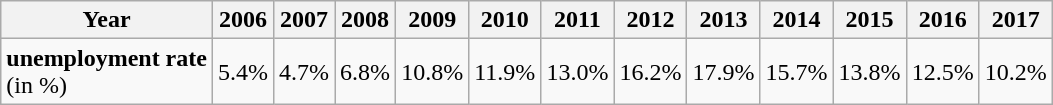<table class="wikitable">
<tr>
<th>Year</th>
<th>2006</th>
<th>2007</th>
<th>2008</th>
<th>2009</th>
<th>2010</th>
<th>2011</th>
<th>2012</th>
<th>2013</th>
<th>2014</th>
<th>2015</th>
<th>2016</th>
<th>2017</th>
</tr>
<tr>
<td><strong>unemployment rate</strong><br>(in %)</td>
<td>5.4%</td>
<td>4.7%</td>
<td>6.8%</td>
<td>10.8%</td>
<td>11.9%</td>
<td>13.0%</td>
<td>16.2%</td>
<td>17.9%</td>
<td>15.7%</td>
<td>13.8%</td>
<td>12.5%</td>
<td>10.2%</td>
</tr>
</table>
